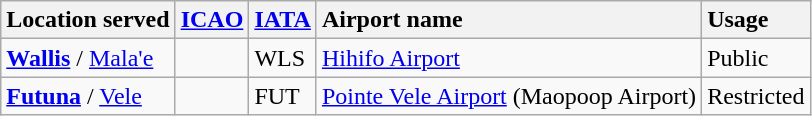<table class="wikitable">
<tr>
<th style="text-align:left;">Location served</th>
<th style="text-align:left;"><a href='#'>ICAO</a></th>
<th style="text-align:left;"><a href='#'>IATA</a></th>
<th style="text-align:left;">Airport name</th>
<th style="text-align:left;">Usage</th>
</tr>
<tr valign="top">
<td><strong><a href='#'>Wallis</a></strong> / <a href='#'>Mala'e</a></td>
<td></td>
<td>WLS</td>
<td><a href='#'>Hihifo Airport</a></td>
<td>Public</td>
</tr>
<tr valign="top">
<td><strong><a href='#'>Futuna</a></strong> / <a href='#'>Vele</a></td>
<td></td>
<td>FUT</td>
<td><a href='#'>Pointe Vele Airport</a> (Maopoop Airport)</td>
<td>Restricted</td>
</tr>
</table>
